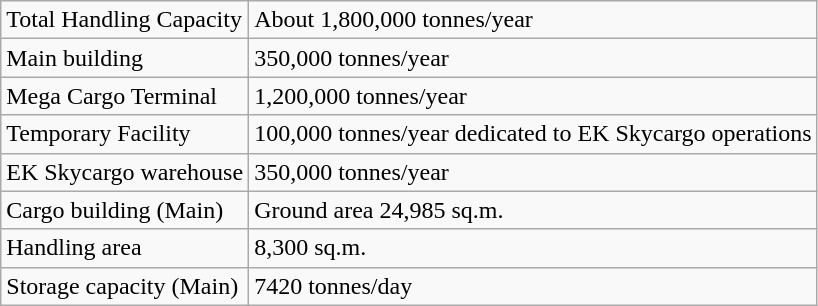<table class="wikitable">
<tr>
<td>Total Handling Capacity</td>
<td>About 1,800,000 tonnes/year</td>
</tr>
<tr>
<td>Main building</td>
<td>350,000 tonnes/year</td>
</tr>
<tr>
<td>Mega Cargo Terminal</td>
<td>1,200,000 tonnes/year</td>
</tr>
<tr>
<td>Temporary Facility</td>
<td>100,000 tonnes/year dedicated to EK Skycargo operations</td>
</tr>
<tr>
<td>EK Skycargo warehouse</td>
<td>350,000 tonnes/year</td>
</tr>
<tr>
<td>Cargo building (Main)</td>
<td>Ground area 24,985 sq.m.</td>
</tr>
<tr>
<td>Handling area</td>
<td>8,300 sq.m. </td>
</tr>
<tr>
<td>Storage capacity (Main)</td>
<td>7420 tonnes/day</td>
</tr>
</table>
